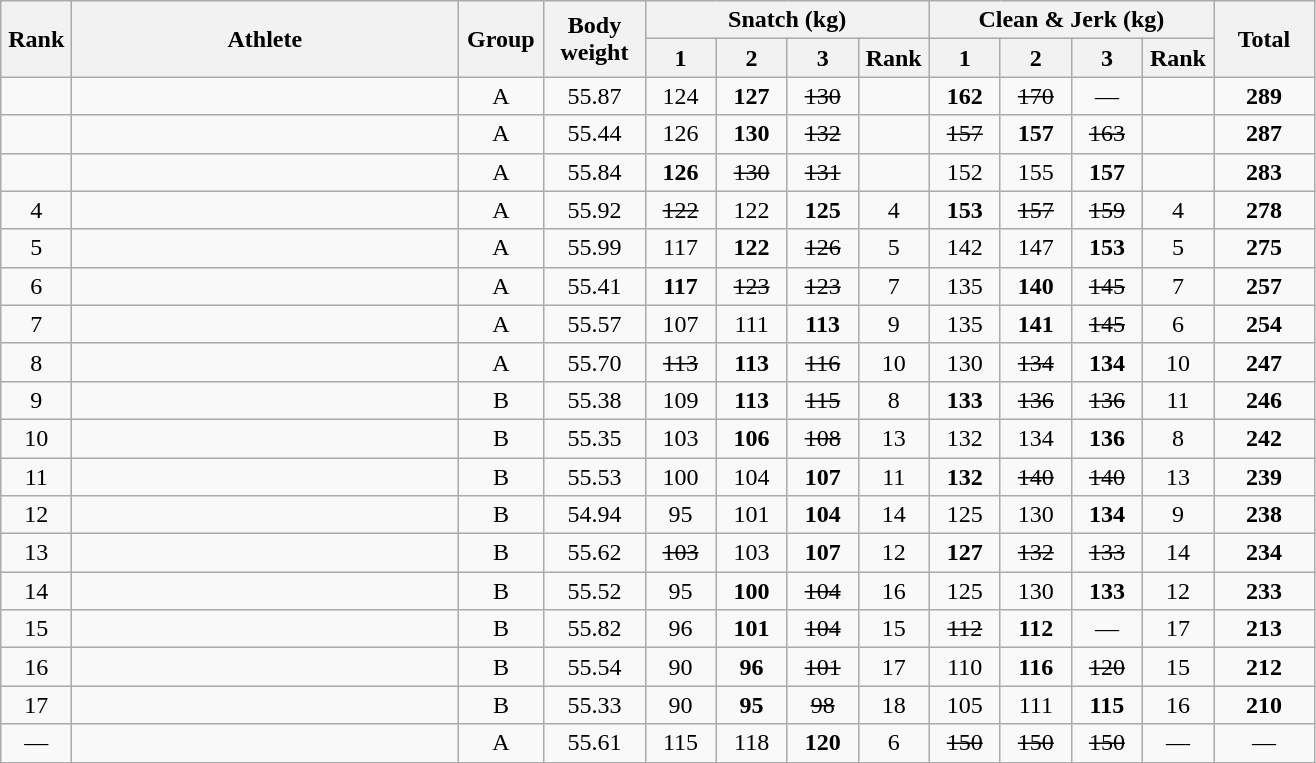<table class = "wikitable" style="text-align:center;">
<tr>
<th rowspan=2 width=40>Rank</th>
<th rowspan=2 width=250>Athlete</th>
<th rowspan=2 width=50>Group</th>
<th rowspan=2 width=60>Body weight</th>
<th colspan=4>Snatch (kg)</th>
<th colspan=4>Clean & Jerk (kg)</th>
<th rowspan=2 width=60>Total</th>
</tr>
<tr>
<th width=40>1</th>
<th width=40>2</th>
<th width=40>3</th>
<th width=40>Rank</th>
<th width=40>1</th>
<th width=40>2</th>
<th width=40>3</th>
<th width=40>Rank</th>
</tr>
<tr>
<td></td>
<td align=left></td>
<td>A</td>
<td>55.87</td>
<td>124</td>
<td><strong>127</strong></td>
<td><s>130</s></td>
<td></td>
<td><strong>162</strong></td>
<td><s>170</s></td>
<td>—</td>
<td></td>
<td><strong>289</strong></td>
</tr>
<tr>
<td></td>
<td align=left></td>
<td>A</td>
<td>55.44</td>
<td>126</td>
<td><strong>130</strong></td>
<td><s>132</s></td>
<td></td>
<td><s>157</s></td>
<td><strong>157</strong></td>
<td><s>163</s></td>
<td></td>
<td><strong>287</strong></td>
</tr>
<tr>
<td></td>
<td align=left></td>
<td>A</td>
<td>55.84</td>
<td><strong>126</strong></td>
<td><s>130</s></td>
<td><s>131</s></td>
<td></td>
<td>152</td>
<td>155</td>
<td><strong>157</strong></td>
<td></td>
<td><strong>283</strong></td>
</tr>
<tr>
<td>4</td>
<td align=left></td>
<td>A</td>
<td>55.92</td>
<td><s>122</s></td>
<td>122</td>
<td><strong>125</strong></td>
<td>4</td>
<td><strong>153</strong></td>
<td><s>157</s></td>
<td><s>159</s></td>
<td>4</td>
<td><strong>278</strong></td>
</tr>
<tr>
<td>5</td>
<td align=left></td>
<td>A</td>
<td>55.99</td>
<td>117</td>
<td><strong>122</strong></td>
<td><s>126</s></td>
<td>5</td>
<td>142</td>
<td>147</td>
<td><strong>153</strong></td>
<td>5</td>
<td><strong>275</strong></td>
</tr>
<tr>
<td>6</td>
<td align=left></td>
<td>A</td>
<td>55.41</td>
<td><strong>117</strong></td>
<td><s>123</s></td>
<td><s>123</s></td>
<td>7</td>
<td>135</td>
<td><strong>140</strong></td>
<td><s>145</s></td>
<td>7</td>
<td><strong>257</strong></td>
</tr>
<tr>
<td>7</td>
<td align=left></td>
<td>A</td>
<td>55.57</td>
<td>107</td>
<td>111</td>
<td><strong>113</strong></td>
<td>9</td>
<td>135</td>
<td><strong>141</strong></td>
<td><s>145</s></td>
<td>6</td>
<td><strong>254</strong></td>
</tr>
<tr>
<td>8</td>
<td align=left></td>
<td>A</td>
<td>55.70</td>
<td><s>113</s></td>
<td><strong>113</strong></td>
<td><s>116</s></td>
<td>10</td>
<td>130</td>
<td><s>134</s></td>
<td><strong>134</strong></td>
<td>10</td>
<td><strong>247</strong></td>
</tr>
<tr>
<td>9</td>
<td align=left></td>
<td>B</td>
<td>55.38</td>
<td>109</td>
<td><strong>113</strong></td>
<td><s>115</s></td>
<td>8</td>
<td><strong>133</strong></td>
<td><s>136</s></td>
<td><s>136</s></td>
<td>11</td>
<td><strong>246</strong></td>
</tr>
<tr>
<td>10</td>
<td align=left></td>
<td>B</td>
<td>55.35</td>
<td>103</td>
<td><strong>106</strong></td>
<td><s>108</s></td>
<td>13</td>
<td>132</td>
<td>134</td>
<td><strong>136</strong></td>
<td>8</td>
<td><strong>242</strong></td>
</tr>
<tr>
<td>11</td>
<td align=left></td>
<td>B</td>
<td>55.53</td>
<td>100</td>
<td>104</td>
<td><strong>107</strong></td>
<td>11</td>
<td><strong>132</strong></td>
<td><s>140</s></td>
<td><s>140</s></td>
<td>13</td>
<td><strong>239</strong></td>
</tr>
<tr>
<td>12</td>
<td align=left></td>
<td>B</td>
<td>54.94</td>
<td>95</td>
<td>101</td>
<td><strong>104</strong></td>
<td>14</td>
<td>125</td>
<td>130</td>
<td><strong>134</strong></td>
<td>9</td>
<td><strong>238</strong></td>
</tr>
<tr>
<td>13</td>
<td align=left></td>
<td>B</td>
<td>55.62</td>
<td><s>103</s></td>
<td>103</td>
<td><strong>107</strong></td>
<td>12</td>
<td><strong>127</strong></td>
<td><s>132</s></td>
<td><s>133</s></td>
<td>14</td>
<td><strong>234</strong></td>
</tr>
<tr>
<td>14</td>
<td align=left></td>
<td>B</td>
<td>55.52</td>
<td>95</td>
<td><strong>100</strong></td>
<td><s>104</s></td>
<td>16</td>
<td>125</td>
<td>130</td>
<td><strong>133</strong></td>
<td>12</td>
<td><strong>233</strong></td>
</tr>
<tr>
<td>15</td>
<td align=left></td>
<td>B</td>
<td>55.82</td>
<td>96</td>
<td><strong>101</strong></td>
<td><s>104</s></td>
<td>15</td>
<td><s>112</s></td>
<td><strong>112</strong></td>
<td>—</td>
<td>17</td>
<td><strong>213</strong></td>
</tr>
<tr>
<td>16</td>
<td align=left></td>
<td>B</td>
<td>55.54</td>
<td>90</td>
<td><strong>96</strong></td>
<td><s>101</s></td>
<td>17</td>
<td>110</td>
<td><strong>116</strong></td>
<td><s>120</s></td>
<td>15</td>
<td><strong>212</strong></td>
</tr>
<tr>
<td>17</td>
<td align=left></td>
<td>B</td>
<td>55.33</td>
<td>90</td>
<td><strong>95</strong></td>
<td><s>98</s></td>
<td>18</td>
<td>105</td>
<td>111</td>
<td><strong>115</strong></td>
<td>16</td>
<td><strong>210</strong></td>
</tr>
<tr>
<td>—</td>
<td align=left></td>
<td>A</td>
<td>55.61</td>
<td>115</td>
<td>118</td>
<td><strong>120</strong></td>
<td>6</td>
<td><s>150</s></td>
<td><s>150</s></td>
<td><s>150</s></td>
<td>—</td>
<td>—</td>
</tr>
</table>
